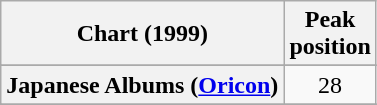<table class="wikitable sortable plainrowheaders">
<tr>
<th scope="col">Chart (1999)</th>
<th scope="col">Peak<br>position</th>
</tr>
<tr>
</tr>
<tr>
</tr>
<tr>
<th scope="row">Japanese Albums (<a href='#'>Oricon</a>)</th>
<td align="center">28</td>
</tr>
<tr>
</tr>
<tr>
</tr>
</table>
